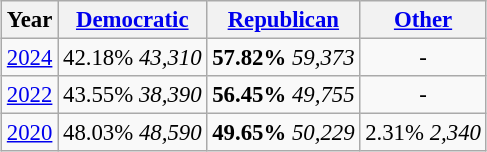<table class="wikitable" style="float:center; margin:1em; font-size:95%;">
<tr>
<th>Year</th>
<th><a href='#'>Democratic</a></th>
<th><a href='#'>Republican</a></th>
<th><a href='#'>Other</a></th>
</tr>
<tr>
<td align="center" ><a href='#'>2024</a></td>
<td align="center" >42.18% <em>43,310</em></td>
<td align="center" ><strong>57.82%</strong> <em>59,373</em></td>
<td align="center" >-</td>
</tr>
<tr>
<td align="center" ><a href='#'>2022</a></td>
<td align="center" >43.55% <em>38,390</em></td>
<td align="center" ><strong>56.45%</strong> <em>49,755</em></td>
<td align="center" >-</td>
</tr>
<tr>
<td align="center" ><a href='#'>2020</a></td>
<td align="center" >48.03% <em>48,590</em></td>
<td align="center" ><strong>49.65%</strong> <em>50,229</em></td>
<td align="center" >2.31% <em>2,340</em></td>
</tr>
</table>
